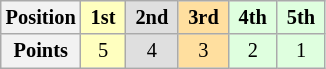<table class="wikitable" style="font-size:85%; text-align:center">
<tr>
<th>Position</th>
<td style="background:#ffffbf;"> <strong>1st</strong> </td>
<td style="background:#dfdfdf;"> <strong>2nd</strong> </td>
<td style="background:#ffdf9f;"> <strong>3rd</strong> </td>
<td style="background:#dfffdf;"> <strong>4th</strong> </td>
<td style="background:#dfffdf;"> <strong>5th</strong> </td>
</tr>
<tr>
<th>Points</th>
<td style="background:#ffffbf;">5</td>
<td style="background:#dfdfdf;">4</td>
<td style="background:#ffdf9f;">3</td>
<td style="background:#dfffdf;">2</td>
<td style="background:#dfffdf;">1</td>
</tr>
</table>
